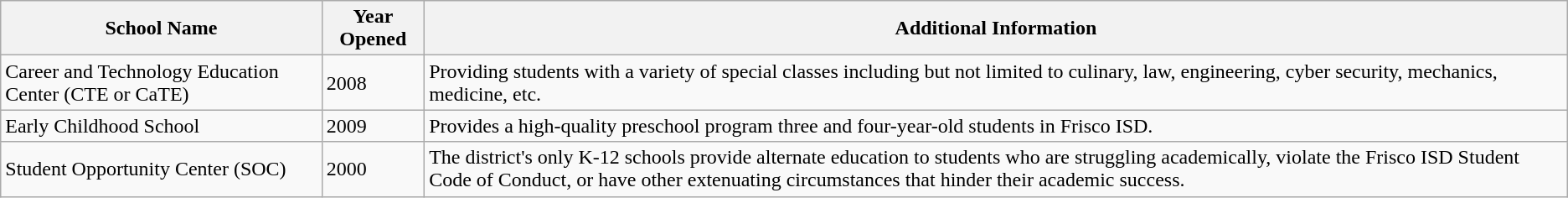<table class="wikitable sortable mw-collapsible">
<tr>
<th>School Name</th>
<th>Year Opened</th>
<th>Additional Information</th>
</tr>
<tr>
<td>Career and Technology Education Center (CTE or CaTE)</td>
<td>2008</td>
<td>Providing students with a variety of special classes including but not limited to culinary, law, engineering, cyber security, mechanics, medicine, etc.</td>
</tr>
<tr>
<td>Early Childhood School</td>
<td>2009</td>
<td>Provides a high-quality preschool program three and four-year-old students in Frisco ISD.</td>
</tr>
<tr>
<td>Student Opportunity Center (SOC)</td>
<td>2000</td>
<td>The district's only K-12 schools provide alternate education to students who are struggling academically, violate the Frisco ISD Student Code of Conduct, or have other extenuating circumstances that hinder their academic success.</td>
</tr>
</table>
